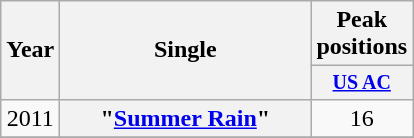<table class="wikitable plainrowheaders" style="text-align:center;">
<tr>
<th rowspan="2">Year</th>
<th rowspan="2" style="width:10em;">Single</th>
<th colspan="1">Peak positions</th>
</tr>
<tr style="font-size:smaller;">
<th width="40"><a href='#'>US AC</a><br></th>
</tr>
<tr>
<td>2011</td>
<th scope="row">"<a href='#'>Summer Rain</a>"</th>
<td>16</td>
</tr>
<tr>
</tr>
</table>
